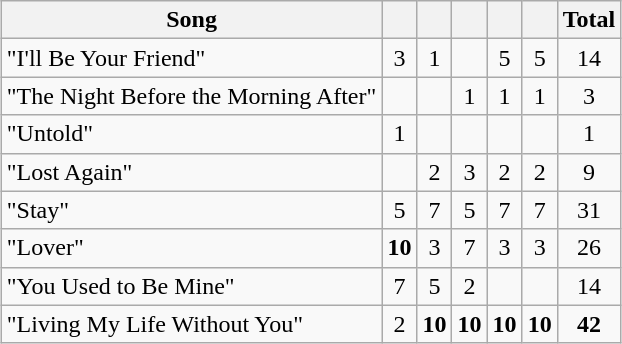<table class="wikitable" style="margin: 1em auto 1em auto; text-align:center">
<tr>
<th>Song</th>
<th></th>
<th></th>
<th></th>
<th></th>
<th></th>
<th>Total</th>
</tr>
<tr>
<td align="left">"I'll Be Your Friend"</td>
<td>3</td>
<td>1</td>
<td></td>
<td>5</td>
<td>5</td>
<td>14</td>
</tr>
<tr>
<td align="left">"The Night Before the Morning After"</td>
<td></td>
<td></td>
<td>1</td>
<td>1</td>
<td>1</td>
<td>3</td>
</tr>
<tr>
<td align="left">"Untold"</td>
<td>1</td>
<td></td>
<td></td>
<td></td>
<td></td>
<td>1</td>
</tr>
<tr>
<td align="left">"Lost Again"</td>
<td></td>
<td>2</td>
<td>3</td>
<td>2</td>
<td>2</td>
<td>9</td>
</tr>
<tr>
<td align="left">"Stay"</td>
<td>5</td>
<td>7</td>
<td>5</td>
<td>7</td>
<td>7</td>
<td>31</td>
</tr>
<tr>
<td align="left">"Lover"</td>
<td><strong>10</strong></td>
<td>3</td>
<td>7</td>
<td>3</td>
<td>3</td>
<td>26</td>
</tr>
<tr>
<td align="left">"You Used to Be Mine"</td>
<td>7</td>
<td>5</td>
<td>2</td>
<td></td>
<td></td>
<td>14</td>
</tr>
<tr>
<td align="left">"Living My Life Without You"</td>
<td>2</td>
<td><strong>10</strong></td>
<td><strong>10</strong></td>
<td><strong>10</strong></td>
<td><strong>10</strong></td>
<td><strong>42</strong></td>
</tr>
</table>
